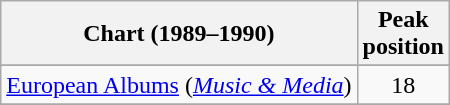<table class="wikitable sortable">
<tr>
<th>Chart (1989–1990)</th>
<th>Peak<br>position</th>
</tr>
<tr>
</tr>
<tr>
<td><a href='#'>European Albums</a> (<em><a href='#'>Music & Media</a></em>)</td>
<td align="center">18</td>
</tr>
<tr>
</tr>
<tr>
</tr>
<tr>
</tr>
</table>
